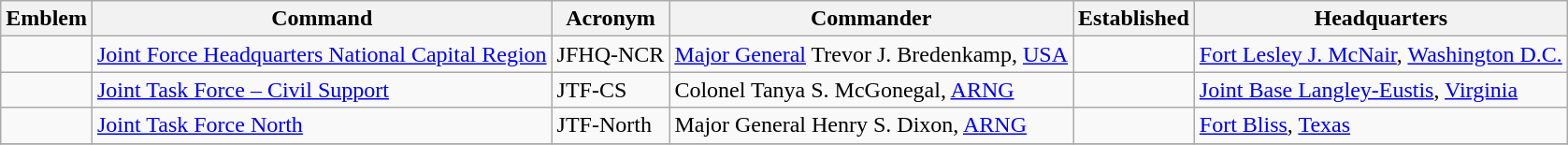<table class="wikitable">
<tr>
<th>Emblem</th>
<th>Command</th>
<th>Acronym</th>
<th>Commander</th>
<th>Established</th>
<th>Headquarters</th>
</tr>
<tr>
<td></td>
<td><a href='#'>Joint Force Headquarters National Capital Region</a></td>
<td>JFHQ-NCR</td>
<td><a href='#'>Major General</a> Trevor J. Bredenkamp, <a href='#'>USA</a></td>
<td></td>
<td><a href='#'>Fort Lesley J. McNair</a>, <a href='#'>Washington D.C.</a></td>
</tr>
<tr>
<td></td>
<td><a href='#'>Joint Task Force – Civil Support</a></td>
<td>JTF-CS</td>
<td>Colonel Tanya S. McGonegal, <a href='#'>ARNG</a></td>
<td></td>
<td><a href='#'>Joint Base Langley-Eustis</a>, <a href='#'>Virginia</a></td>
</tr>
<tr>
<td></td>
<td><a href='#'>Joint Task Force North</a></td>
<td>JTF-North</td>
<td>Major General Henry S. Dixon, <a href='#'>ARNG</a></td>
<td></td>
<td><a href='#'>Fort Bliss</a>, <a href='#'>Texas</a></td>
</tr>
<tr>
</tr>
</table>
